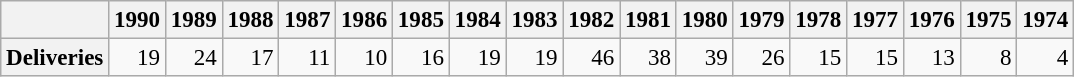<table class="wikitable" style="text-align:right; font-size:96%">
<tr>
<th></th>
<th>1990</th>
<th>1989</th>
<th>1988</th>
<th>1987</th>
<th>1986</th>
<th>1985</th>
<th>1984</th>
<th>1983</th>
<th>1982</th>
<th>1981</th>
<th>1980</th>
<th>1979</th>
<th>1978</th>
<th>1977</th>
<th>1976</th>
<th>1975</th>
<th>1974</th>
</tr>
<tr>
<th>Deliveries</th>
<td>19</td>
<td>24</td>
<td>17</td>
<td>11</td>
<td>10</td>
<td>16</td>
<td>19</td>
<td>19</td>
<td>46</td>
<td>38</td>
<td>39</td>
<td>26</td>
<td>15</td>
<td>15</td>
<td>13</td>
<td>8</td>
<td>4</td>
</tr>
</table>
